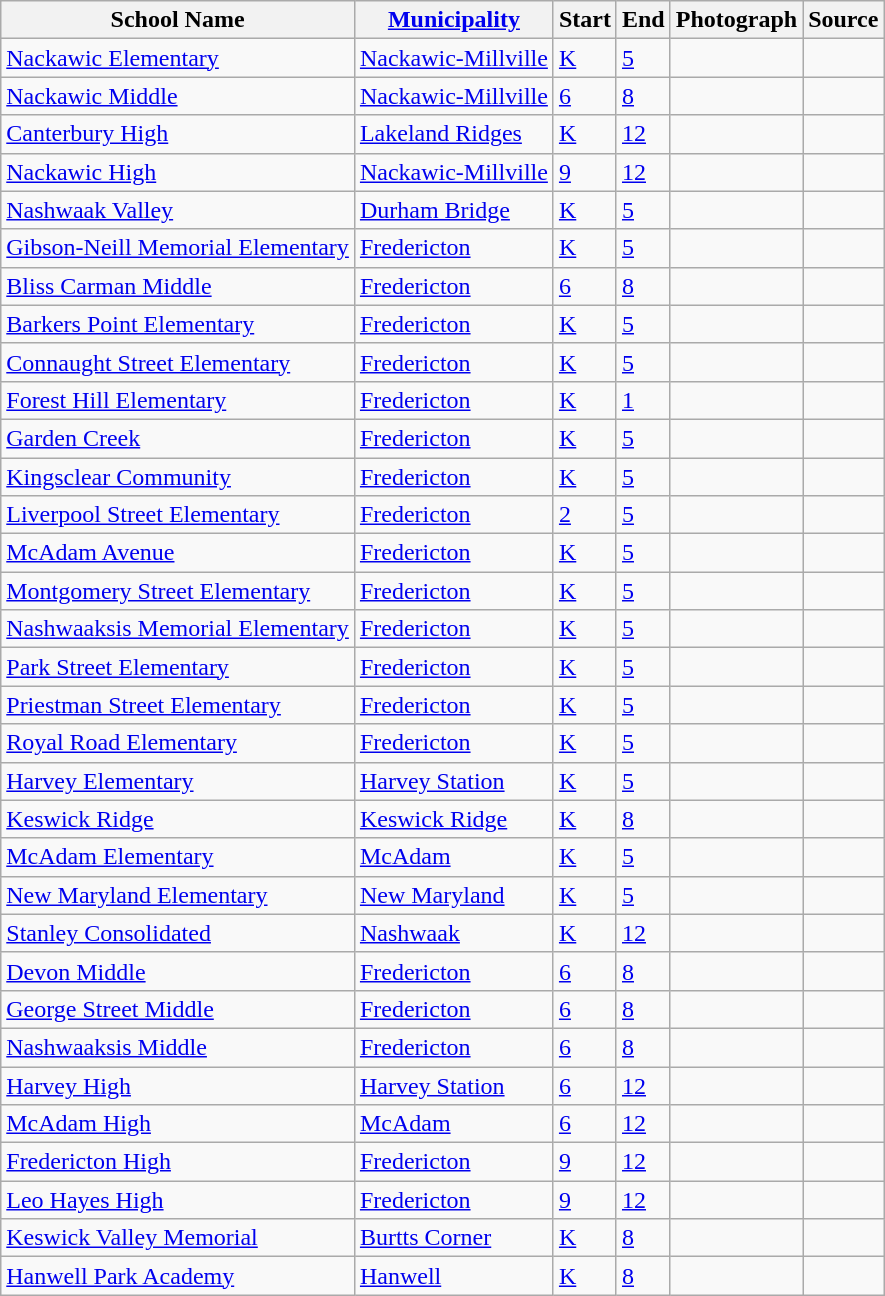<table class="wikitable sortable">
<tr>
<th>School Name</th>
<th><a href='#'>Municipality</a></th>
<th>Start</th>
<th>End</th>
<th>Photograph</th>
<th>Source</th>
</tr>
<tr>
<td><a href='#'>Nackawic Elementary</a></td>
<td><a href='#'>Nackawic-Millville</a></td>
<td><a href='#'>K</a></td>
<td><a href='#'>5</a></td>
<td></td>
<td></td>
</tr>
<tr>
<td><a href='#'>Nackawic Middle</a></td>
<td><a href='#'>Nackawic-Millville</a></td>
<td><a href='#'>6</a></td>
<td><a href='#'>8</a></td>
<td></td>
<td></td>
</tr>
<tr>
<td><a href='#'>Canterbury High</a></td>
<td><a href='#'>Lakeland Ridges</a></td>
<td><a href='#'>K</a></td>
<td><a href='#'>12</a></td>
<td></td>
<td></td>
</tr>
<tr>
<td><a href='#'>Nackawic High</a></td>
<td><a href='#'>Nackawic-Millville</a></td>
<td><a href='#'>9</a></td>
<td><a href='#'>12</a></td>
<td></td>
<td></td>
</tr>
<tr>
<td><a href='#'>Nashwaak Valley</a></td>
<td><a href='#'>Durham Bridge</a></td>
<td><a href='#'>K</a></td>
<td><a href='#'>5</a></td>
<td></td>
<td></td>
</tr>
<tr>
<td><a href='#'>Gibson-Neill Memorial Elementary</a></td>
<td><a href='#'>Fredericton</a></td>
<td><a href='#'>K</a></td>
<td><a href='#'>5</a></td>
<td></td>
<td></td>
</tr>
<tr>
<td><a href='#'>Bliss Carman Middle</a></td>
<td><a href='#'>Fredericton</a></td>
<td><a href='#'>6</a></td>
<td><a href='#'>8</a></td>
<td></td>
<td></td>
</tr>
<tr>
<td><a href='#'>Barkers Point Elementary</a></td>
<td><a href='#'>Fredericton</a></td>
<td><a href='#'>K</a></td>
<td><a href='#'>5</a></td>
<td></td>
<td></td>
</tr>
<tr>
<td><a href='#'>Connaught Street Elementary</a></td>
<td><a href='#'>Fredericton</a></td>
<td><a href='#'>K</a></td>
<td><a href='#'>5</a></td>
<td></td>
<td></td>
</tr>
<tr>
<td><a href='#'>Forest Hill Elementary</a></td>
<td><a href='#'>Fredericton</a></td>
<td><a href='#'>K</a></td>
<td><a href='#'>1</a></td>
<td></td>
<td></td>
</tr>
<tr>
<td><a href='#'>Garden Creek</a></td>
<td><a href='#'>Fredericton</a></td>
<td><a href='#'>K</a></td>
<td><a href='#'>5</a></td>
<td></td>
<td></td>
</tr>
<tr>
<td><a href='#'>Kingsclear Community</a></td>
<td><a href='#'>Fredericton</a></td>
<td><a href='#'>K</a></td>
<td><a href='#'>5</a></td>
<td></td>
<td></td>
</tr>
<tr>
<td><a href='#'>Liverpool Street Elementary</a></td>
<td><a href='#'>Fredericton</a></td>
<td><a href='#'>2</a></td>
<td><a href='#'>5</a></td>
<td></td>
<td></td>
</tr>
<tr>
<td><a href='#'>McAdam Avenue</a></td>
<td><a href='#'>Fredericton</a></td>
<td><a href='#'>K</a></td>
<td><a href='#'>5</a></td>
<td></td>
<td></td>
</tr>
<tr>
<td><a href='#'>Montgomery Street Elementary</a></td>
<td><a href='#'>Fredericton</a></td>
<td><a href='#'>K</a></td>
<td><a href='#'>5</a></td>
<td></td>
<td></td>
</tr>
<tr>
<td><a href='#'>Nashwaaksis Memorial Elementary</a></td>
<td><a href='#'>Fredericton</a></td>
<td><a href='#'>K</a></td>
<td><a href='#'>5</a></td>
<td></td>
<td></td>
</tr>
<tr>
<td><a href='#'>Park Street Elementary</a></td>
<td><a href='#'>Fredericton</a></td>
<td><a href='#'>K</a></td>
<td><a href='#'>5</a></td>
<td></td>
<td></td>
</tr>
<tr>
<td><a href='#'>Priestman Street Elementary</a></td>
<td><a href='#'>Fredericton</a></td>
<td><a href='#'>K</a></td>
<td><a href='#'>5</a></td>
<td></td>
<td></td>
</tr>
<tr>
<td><a href='#'>Royal Road Elementary</a></td>
<td><a href='#'>Fredericton</a></td>
<td><a href='#'>K</a></td>
<td><a href='#'>5</a></td>
<td></td>
<td></td>
</tr>
<tr>
<td><a href='#'>Harvey Elementary</a></td>
<td><a href='#'>Harvey Station</a></td>
<td><a href='#'>K</a></td>
<td><a href='#'>5</a></td>
<td></td>
<td></td>
</tr>
<tr>
<td><a href='#'>Keswick Ridge</a></td>
<td><a href='#'>Keswick Ridge</a></td>
<td><a href='#'>K</a></td>
<td><a href='#'>8</a></td>
<td></td>
<td></td>
</tr>
<tr>
<td><a href='#'>McAdam Elementary</a></td>
<td><a href='#'>McAdam</a></td>
<td><a href='#'>K</a></td>
<td><a href='#'>5</a></td>
<td></td>
<td></td>
</tr>
<tr>
<td><a href='#'>New Maryland Elementary</a></td>
<td><a href='#'>New Maryland</a></td>
<td><a href='#'>K</a></td>
<td><a href='#'>5</a></td>
<td></td>
<td></td>
</tr>
<tr>
<td><a href='#'>Stanley Consolidated</a></td>
<td><a href='#'>Nashwaak</a></td>
<td><a href='#'>K</a></td>
<td><a href='#'>12</a></td>
<td></td>
<td></td>
</tr>
<tr>
<td><a href='#'>Devon Middle</a></td>
<td><a href='#'>Fredericton</a></td>
<td><a href='#'>6</a></td>
<td><a href='#'>8</a></td>
<td></td>
<td></td>
</tr>
<tr>
<td><a href='#'>George Street Middle</a></td>
<td><a href='#'>Fredericton</a></td>
<td><a href='#'>6</a></td>
<td><a href='#'>8</a></td>
<td></td>
<td></td>
</tr>
<tr>
<td><a href='#'>Nashwaaksis Middle</a></td>
<td><a href='#'>Fredericton</a></td>
<td><a href='#'>6</a></td>
<td><a href='#'>8</a></td>
<td></td>
<td></td>
</tr>
<tr>
<td><a href='#'>Harvey High</a></td>
<td><a href='#'>Harvey Station</a></td>
<td><a href='#'>6</a></td>
<td><a href='#'>12</a></td>
<td></td>
<td></td>
</tr>
<tr>
<td><a href='#'>McAdam High</a></td>
<td><a href='#'>McAdam</a></td>
<td><a href='#'>6</a></td>
<td><a href='#'>12</a></td>
<td></td>
<td></td>
</tr>
<tr>
<td><a href='#'>Fredericton High</a></td>
<td><a href='#'>Fredericton</a></td>
<td><a href='#'>9</a></td>
<td><a href='#'>12</a></td>
<td></td>
<td></td>
</tr>
<tr>
<td><a href='#'>Leo Hayes High</a></td>
<td><a href='#'>Fredericton</a></td>
<td><a href='#'>9</a></td>
<td><a href='#'>12</a></td>
<td></td>
<td></td>
</tr>
<tr>
<td><a href='#'>Keswick Valley Memorial</a></td>
<td><a href='#'>Burtts Corner</a></td>
<td><a href='#'>K</a></td>
<td><a href='#'>8</a></td>
<td></td>
<td></td>
</tr>
<tr>
<td><a href='#'>Hanwell Park Academy</a></td>
<td><a href='#'>Hanwell</a></td>
<td><a href='#'>K</a></td>
<td><a href='#'>8</a></td>
<td></td>
<td></td>
</tr>
</table>
